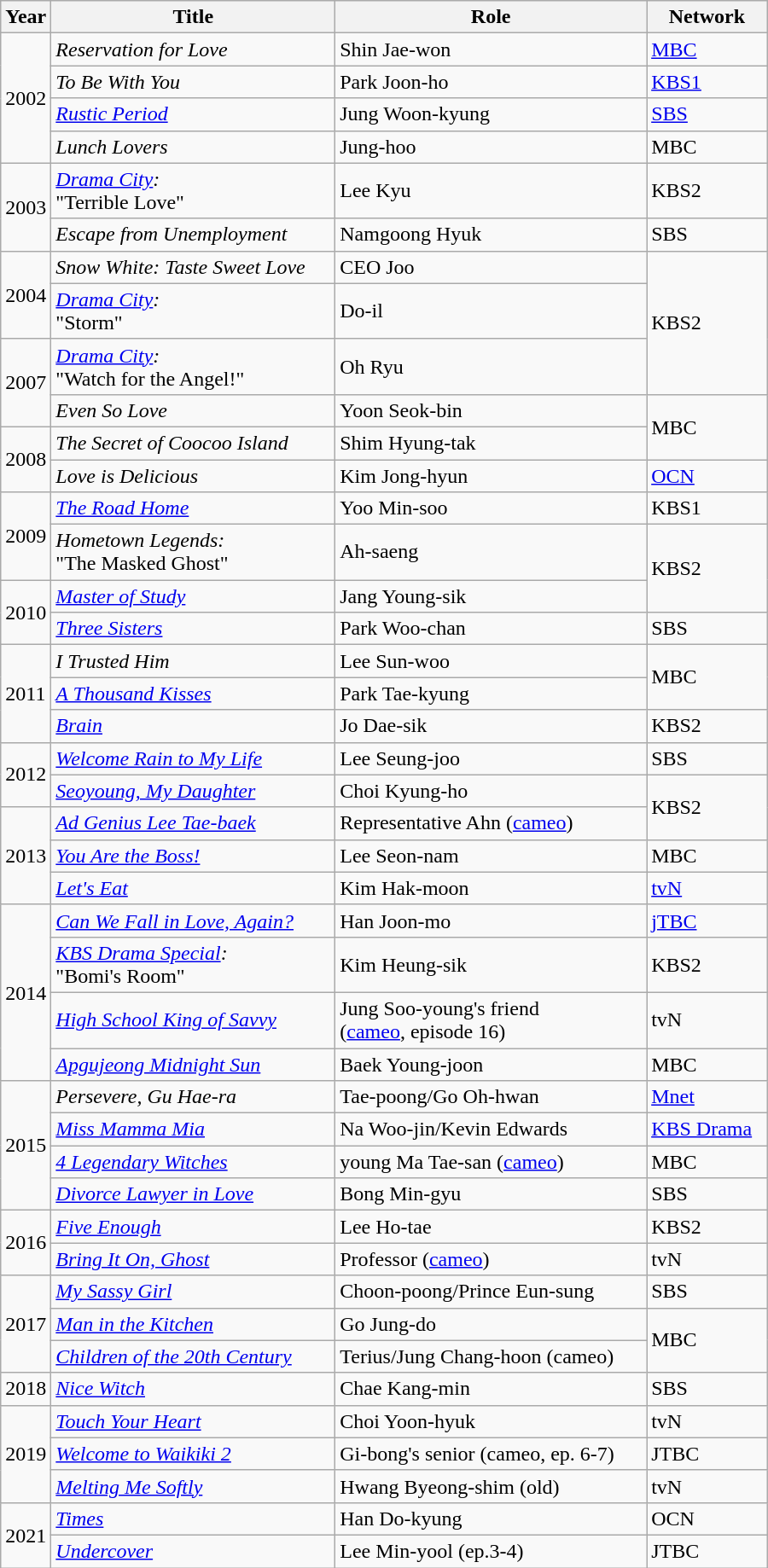<table class="wikitable" style="width:600px">
<tr>
<th width=10>Year</th>
<th>Title</th>
<th>Role</th>
<th>Network</th>
</tr>
<tr>
<td rowspan=4>2002</td>
<td><em>Reservation for Love</em></td>
<td>Shin Jae-won</td>
<td><a href='#'>MBC</a></td>
</tr>
<tr>
<td><em>To Be With You</em></td>
<td>Park Joon-ho</td>
<td><a href='#'>KBS1</a></td>
</tr>
<tr>
<td><em><a href='#'>Rustic Period</a></em></td>
<td>Jung Woon-kyung</td>
<td><a href='#'>SBS</a></td>
</tr>
<tr>
<td><em>Lunch Lovers</em></td>
<td>Jung-hoo</td>
<td>MBC</td>
</tr>
<tr>
<td rowspan=2>2003</td>
<td><em><a href='#'>Drama City</a>:</em><br>"Terrible Love"</td>
<td>Lee Kyu</td>
<td>KBS2</td>
</tr>
<tr>
<td><em>Escape from Unemployment</em></td>
<td>Namgoong Hyuk</td>
<td>SBS</td>
</tr>
<tr>
<td rowspan=2>2004</td>
<td><em>Snow White: Taste Sweet Love</em></td>
<td>CEO Joo</td>
<td rowspan=3>KBS2</td>
</tr>
<tr>
<td><em><a href='#'>Drama City</a>:</em><br>"Storm"</td>
<td>Do-il</td>
</tr>
<tr>
<td rowspan=2>2007</td>
<td><em><a href='#'>Drama City</a>:</em><br>"Watch for the Angel!"</td>
<td>Oh Ryu</td>
</tr>
<tr>
<td><em>Even So Love</em></td>
<td>Yoon Seok-bin</td>
<td rowspan=2>MBC</td>
</tr>
<tr>
<td rowspan=2>2008</td>
<td><em>The Secret of Coocoo Island</em></td>
<td>Shim Hyung-tak</td>
</tr>
<tr>
<td><em>Love is Delicious</em></td>
<td>Kim Jong-hyun</td>
<td><a href='#'>OCN</a></td>
</tr>
<tr>
<td rowspan=2>2009</td>
<td><em><a href='#'>The Road Home</a></em></td>
<td>Yoo Min-soo</td>
<td>KBS1</td>
</tr>
<tr>
<td><em>Hometown Legends:</em><br>"The Masked Ghost"</td>
<td>Ah-saeng</td>
<td rowspan=2>KBS2</td>
</tr>
<tr>
<td rowspan=2>2010</td>
<td><em><a href='#'>Master of Study</a></em></td>
<td>Jang Young-sik</td>
</tr>
<tr>
<td><em><a href='#'>Three Sisters</a></em></td>
<td>Park Woo-chan</td>
<td>SBS</td>
</tr>
<tr>
<td rowspan=3>2011</td>
<td><em>I Trusted Him</em></td>
<td>Lee Sun-woo</td>
<td rowspan=2>MBC</td>
</tr>
<tr>
<td><em><a href='#'>A Thousand Kisses</a></em></td>
<td>Park Tae-kyung</td>
</tr>
<tr>
<td><em><a href='#'>Brain</a></em></td>
<td>Jo Dae-sik</td>
<td>KBS2</td>
</tr>
<tr>
<td rowspan=2>2012</td>
<td><em><a href='#'>Welcome Rain to My Life</a></em></td>
<td>Lee Seung-joo</td>
<td>SBS</td>
</tr>
<tr>
<td><em><a href='#'>Seoyoung, My Daughter</a></em></td>
<td>Choi Kyung-ho</td>
<td rowspan=2>KBS2</td>
</tr>
<tr>
<td rowspan=3>2013</td>
<td><em><a href='#'>Ad Genius Lee Tae-baek</a></em></td>
<td>Representative Ahn (<a href='#'>cameo</a>)</td>
</tr>
<tr>
<td><em><a href='#'>You Are the Boss!</a></em></td>
<td>Lee Seon-nam</td>
<td>MBC</td>
</tr>
<tr>
<td><em><a href='#'>Let's Eat</a></em></td>
<td>Kim Hak-moon</td>
<td><a href='#'>tvN</a></td>
</tr>
<tr>
<td rowspan=4>2014</td>
<td><em><a href='#'>Can We Fall in Love, Again?</a></em></td>
<td>Han Joon-mo</td>
<td><a href='#'>jTBC</a></td>
</tr>
<tr>
<td><em><a href='#'>KBS Drama Special</a>:</em><br>"Bomi's Room"</td>
<td>Kim Heung-sik</td>
<td>KBS2</td>
</tr>
<tr>
<td><em><a href='#'>High School King of Savvy</a></em></td>
<td>Jung Soo-young's friend <br> (<a href='#'>cameo</a>, episode 16)</td>
<td>tvN</td>
</tr>
<tr>
<td><em><a href='#'>Apgujeong Midnight Sun</a></em></td>
<td>Baek Young-joon</td>
<td>MBC</td>
</tr>
<tr>
<td rowspan=4>2015</td>
<td><em>Persevere, Gu Hae-ra</em></td>
<td>Tae-poong/Go Oh-hwan</td>
<td><a href='#'>Mnet</a></td>
</tr>
<tr>
<td><em><a href='#'>Miss Mamma Mia</a></em></td>
<td>Na Woo-jin/Kevin Edwards</td>
<td><a href='#'>KBS Drama</a></td>
</tr>
<tr>
<td><em><a href='#'>4 Legendary Witches</a></em></td>
<td>young Ma Tae-san (<a href='#'>cameo</a>)</td>
<td>MBC</td>
</tr>
<tr>
<td><em><a href='#'>Divorce Lawyer in Love</a></em></td>
<td>Bong Min-gyu</td>
<td>SBS</td>
</tr>
<tr>
<td rowspan=2>2016</td>
<td><em><a href='#'>Five Enough</a></em></td>
<td>Lee Ho-tae</td>
<td>KBS2</td>
</tr>
<tr>
<td><em><a href='#'>Bring It On, Ghost</a></em></td>
<td>Professor (<a href='#'>cameo</a>)</td>
<td>tvN</td>
</tr>
<tr>
<td rowspan=3>2017</td>
<td><a href='#'><em>My Sassy Girl</em></a></td>
<td>Choon-poong/Prince Eun-sung</td>
<td>SBS</td>
</tr>
<tr>
<td><em><a href='#'>Man in the Kitchen</a></em></td>
<td>Go Jung-do</td>
<td rowspan=2>MBC</td>
</tr>
<tr>
<td><em><a href='#'>Children of the 20th Century</a></em></td>
<td>Terius/Jung Chang-hoon (cameo)</td>
</tr>
<tr>
<td>2018</td>
<td><em><a href='#'>Nice Witch</a></em></td>
<td>Chae Kang-min</td>
<td>SBS</td>
</tr>
<tr>
<td rowspan=3>2019</td>
<td><em><a href='#'>Touch Your Heart</a></em></td>
<td>Choi Yoon-hyuk</td>
<td>tvN</td>
</tr>
<tr>
<td><em><a href='#'>Welcome to Waikiki 2</a></em></td>
<td>Gi-bong's senior (cameo, ep. 6-7)</td>
<td>JTBC</td>
</tr>
<tr>
<td><em><a href='#'>Melting Me Softly</a></em></td>
<td>Hwang Byeong-shim (old)</td>
<td>tvN</td>
</tr>
<tr>
<td rowspan="2">2021</td>
<td><em><a href='#'>Times</a></em></td>
<td>Han Do-kyung</td>
<td>OCN</td>
</tr>
<tr>
<td><em><a href='#'>Undercover</a></em></td>
<td>Lee Min-yool (ep.3-4)</td>
<td>JTBC</td>
</tr>
</table>
